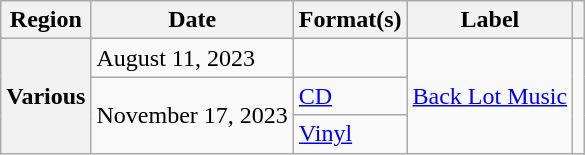<table class="wikitable plainrowheaders">
<tr>
<th scope="col">Region</th>
<th scope="col">Date</th>
<th scope="col">Format(s)</th>
<th scope="col">Label</th>
<th scope="col"></th>
</tr>
<tr>
<th rowspan="3" scope="row">Various</th>
<td>August 11, 2023</td>
<td></td>
<td rowspan="3"><a href='#'>Back Lot Music</a></td>
<td rowspan="3" align="center"></td>
</tr>
<tr>
<td rowspan="2">November 17, 2023</td>
<td><a href='#'>CD</a></td>
</tr>
<tr>
<td><a href='#'>Vinyl</a></td>
</tr>
</table>
